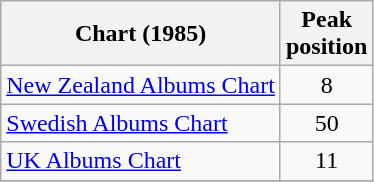<table class="wikitable sortable">
<tr>
<th>Chart (1985)</th>
<th>Peak<br>position</th>
</tr>
<tr>
<td align="left"><a href='#'>New Zealand Albums Chart</a></td>
<td align="center">8</td>
</tr>
<tr>
<td align="left"><a href='#'>Swedish Albums Chart</a></td>
<td align="center">50</td>
</tr>
<tr>
<td align="left"><a href='#'>UK Albums Chart</a></td>
<td align="center">11</td>
</tr>
<tr>
</tr>
</table>
